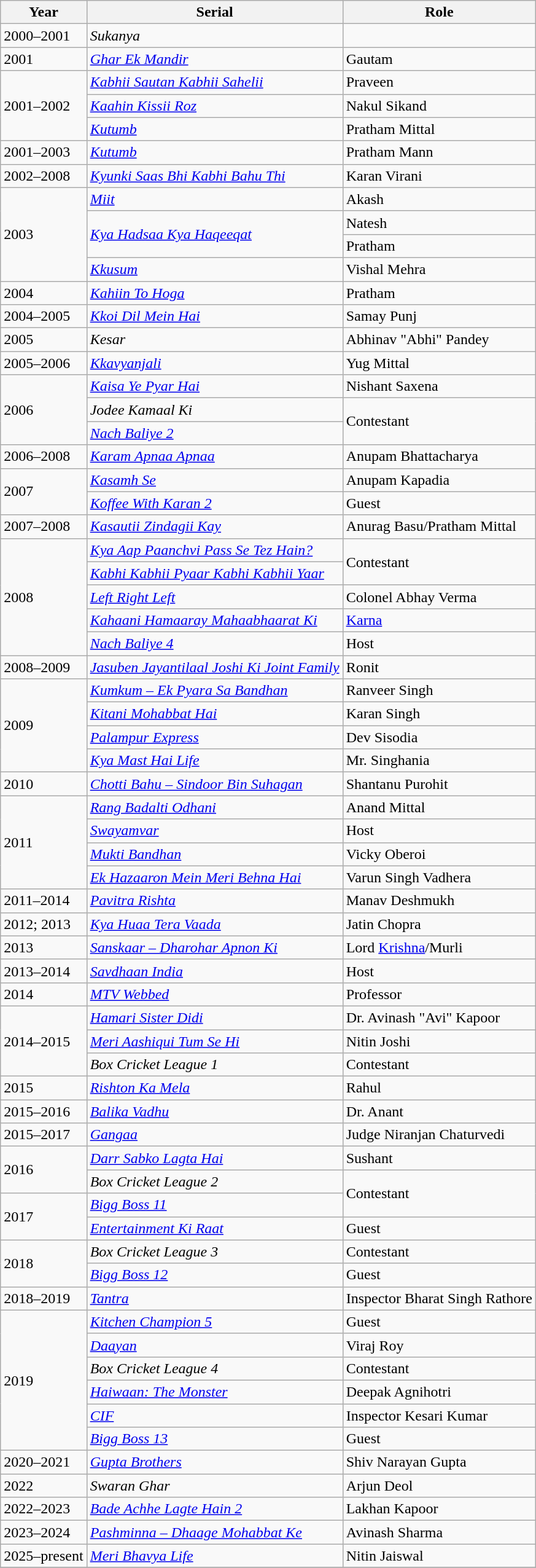<table class="wikitable sortable">
<tr>
<th>Year</th>
<th>Serial</th>
<th>Role</th>
</tr>
<tr>
<td>2000–2001</td>
<td><em>Sukanya</em></td>
<td></td>
</tr>
<tr>
<td>2001</td>
<td><em><a href='#'>Ghar Ek Mandir</a></em></td>
<td>Gautam</td>
</tr>
<tr>
<td rowspan="3">2001–2002</td>
<td><em><a href='#'>Kabhii Sautan Kabhii Sahelii</a></em></td>
<td>Praveen</td>
</tr>
<tr>
<td><em><a href='#'>Kaahin Kissii Roz</a></em></td>
<td>Nakul Sikand</td>
</tr>
<tr>
<td><em><a href='#'>Kutumb</a></em></td>
<td>Pratham Mittal</td>
</tr>
<tr>
<td>2001–2003</td>
<td><em><a href='#'>Kutumb</a></em></td>
<td>Pratham Mann</td>
</tr>
<tr>
<td>2002–2008</td>
<td><em><a href='#'>Kyunki Saas Bhi Kabhi Bahu Thi</a></em></td>
<td>Karan Virani</td>
</tr>
<tr>
<td rowspan="4">2003</td>
<td><em><a href='#'>Miit</a></em></td>
<td>Akash</td>
</tr>
<tr>
<td rowspan="2"><em><a href='#'>Kya Hadsaa Kya Haqeeqat</a></em></td>
<td>Natesh</td>
</tr>
<tr>
<td>Pratham</td>
</tr>
<tr>
<td><em><a href='#'>Kkusum</a></em></td>
<td>Vishal Mehra</td>
</tr>
<tr>
<td>2004</td>
<td><em><a href='#'>Kahiin To Hoga</a></em></td>
<td>Pratham</td>
</tr>
<tr>
<td>2004–2005</td>
<td><em><a href='#'>Kkoi Dil Mein Hai</a></em></td>
<td>Samay Punj</td>
</tr>
<tr>
<td>2005</td>
<td><em>Kesar</em></td>
<td>Abhinav "Abhi" Pandey</td>
</tr>
<tr>
<td>2005–2006</td>
<td><em><a href='#'>Kkavyanjali</a></em></td>
<td>Yug Mittal</td>
</tr>
<tr>
<td rowspan="3">2006</td>
<td><em><a href='#'>Kaisa Ye Pyar Hai</a></em></td>
<td>Nishant Saxena</td>
</tr>
<tr>
<td><em>Jodee Kamaal Ki</em></td>
<td rowspan="2">Contestant</td>
</tr>
<tr>
<td><em><a href='#'>Nach Baliye 2</a></em></td>
</tr>
<tr>
<td>2006–2008</td>
<td><em><a href='#'>Karam Apnaa Apnaa</a></em></td>
<td>Anupam Bhattacharya</td>
</tr>
<tr>
<td rowspan="2">2007</td>
<td><em><a href='#'>Kasamh Se</a></em></td>
<td>Anupam Kapadia</td>
</tr>
<tr>
<td><em><a href='#'>Koffee With Karan 2</a></em></td>
<td>Guest</td>
</tr>
<tr>
<td>2007–2008</td>
<td><em><a href='#'>Kasautii Zindagii Kay</a></em></td>
<td>Anurag Basu/Pratham Mittal</td>
</tr>
<tr>
<td rowspan="5">2008</td>
<td><em><a href='#'>Kya Aap Paanchvi Pass Se Tez Hain?</a></em></td>
<td rowspan="2">Contestant</td>
</tr>
<tr>
<td><em><a href='#'>Kabhi Kabhii Pyaar Kabhi Kabhii Yaar</a></em></td>
</tr>
<tr>
<td><em><a href='#'>Left Right Left</a></em></td>
<td>Colonel Abhay Verma</td>
</tr>
<tr>
<td><em><a href='#'>Kahaani Hamaaray Mahaabhaarat Ki</a></em></td>
<td><a href='#'>Karna</a></td>
</tr>
<tr>
<td><em><a href='#'>Nach Baliye 4</a></em></td>
<td>Host</td>
</tr>
<tr>
<td>2008–2009</td>
<td><em><a href='#'>Jasuben Jayantilaal Joshi Ki Joint Family</a></em></td>
<td>Ronit</td>
</tr>
<tr>
<td rowspan="4">2009</td>
<td><em><a href='#'>Kumkum&nbsp;– Ek Pyara Sa Bandhan</a></em></td>
<td>Ranveer Singh</td>
</tr>
<tr>
<td><em><a href='#'>Kitani Mohabbat Hai</a></em></td>
<td>Karan Singh</td>
</tr>
<tr>
<td><em><a href='#'>Palampur Express</a></em></td>
<td>Dev Sisodia</td>
</tr>
<tr>
<td><em><a href='#'>Kya Mast Hai Life</a></em></td>
<td>Mr. Singhania</td>
</tr>
<tr>
<td>2010</td>
<td><em><a href='#'>Chotti Bahu – Sindoor Bin Suhagan</a></em></td>
<td>Shantanu Purohit</td>
</tr>
<tr>
<td rowspan="4">2011</td>
<td><em><a href='#'>Rang Badalti Odhani</a></em></td>
<td>Anand Mittal</td>
</tr>
<tr>
<td><em><a href='#'>Swayamvar</a></em></td>
<td>Host</td>
</tr>
<tr>
<td><em><a href='#'>Mukti Bandhan</a></em></td>
<td>Vicky Oberoi</td>
</tr>
<tr>
<td><em><a href='#'>Ek Hazaaron Mein Meri Behna Hai</a></em></td>
<td>Varun Singh Vadhera</td>
</tr>
<tr>
<td>2011–2014</td>
<td><em><a href='#'>Pavitra Rishta</a></em></td>
<td>Manav Deshmukh</td>
</tr>
<tr>
<td>2012; 2013</td>
<td><em><a href='#'>Kya Huaa Tera Vaada</a></em></td>
<td>Jatin Chopra</td>
</tr>
<tr>
<td>2013</td>
<td><em><a href='#'>Sanskaar – Dharohar Apnon Ki</a></em></td>
<td>Lord <a href='#'>Krishna</a>/Murli</td>
</tr>
<tr>
<td>2013–2014</td>
<td><em><a href='#'>Savdhaan India</a></em></td>
<td>Host</td>
</tr>
<tr>
<td>2014</td>
<td><em><a href='#'>MTV Webbed</a></em></td>
<td>Professor</td>
</tr>
<tr>
<td rowspan="3">2014–2015</td>
<td><em><a href='#'>Hamari Sister Didi</a></em></td>
<td>Dr. Avinash "Avi" Kapoor</td>
</tr>
<tr>
<td><em><a href='#'>Meri Aashiqui Tum Se Hi</a></em></td>
<td>Nitin Joshi</td>
</tr>
<tr>
<td><em>Box Cricket League 1</em></td>
<td>Contestant</td>
</tr>
<tr>
<td>2015</td>
<td><em><a href='#'>Rishton Ka Mela</a></em></td>
<td>Rahul</td>
</tr>
<tr>
<td>2015–2016</td>
<td><em><a href='#'>Balika Vadhu</a></em></td>
<td>Dr. Anant</td>
</tr>
<tr>
<td>2015–2017</td>
<td><em><a href='#'>Gangaa</a></em></td>
<td>Judge Niranjan Chaturvedi</td>
</tr>
<tr>
<td rowspan="2">2016</td>
<td><em><a href='#'>Darr Sabko Lagta Hai</a></em></td>
<td>Sushant</td>
</tr>
<tr>
<td><em>Box Cricket League 2</em></td>
<td rowspan="2">Contestant</td>
</tr>
<tr>
<td rowspan="2">2017</td>
<td><em><a href='#'>Bigg Boss 11</a></em></td>
</tr>
<tr>
<td><em><a href='#'>Entertainment Ki Raat</a></em></td>
<td>Guest</td>
</tr>
<tr>
<td rowspan="2">2018</td>
<td><em>Box Cricket League 3</em></td>
<td>Contestant</td>
</tr>
<tr>
<td><em><a href='#'>Bigg Boss 12</a></em></td>
<td>Guest</td>
</tr>
<tr>
<td>2018–2019</td>
<td><em><a href='#'>Tantra</a></em></td>
<td>Inspector Bharat Singh Rathore</td>
</tr>
<tr>
<td rowspan="6">2019</td>
<td><em><a href='#'>Kitchen Champion 5</a></em></td>
<td>Guest</td>
</tr>
<tr>
<td><em><a href='#'>Daayan</a></em></td>
<td>Viraj Roy</td>
</tr>
<tr>
<td><em>Box Cricket League 4</em></td>
<td>Contestant</td>
</tr>
<tr>
<td><em><a href='#'>Haiwaan: The Monster</a></em></td>
<td>Deepak Agnihotri</td>
</tr>
<tr>
<td><em><a href='#'>CIF</a></em></td>
<td>Inspector Kesari Kumar</td>
</tr>
<tr>
<td><em><a href='#'>Bigg Boss 13</a></em></td>
<td>Guest</td>
</tr>
<tr>
<td>2020–2021</td>
<td><em><a href='#'>Gupta Brothers</a></em></td>
<td>Shiv Narayan Gupta</td>
</tr>
<tr>
<td>2022</td>
<td><em>Swaran Ghar</em></td>
<td>Arjun Deol</td>
</tr>
<tr>
<td>2022–2023</td>
<td><em><a href='#'>Bade Achhe Lagte Hain 2</a></em></td>
<td>Lakhan Kapoor</td>
</tr>
<tr>
<td>2023–2024</td>
<td><em><a href='#'>Pashminna – Dhaage Mohabbat Ke</a></em></td>
<td>Avinash Sharma</td>
</tr>
<tr>
<td>2025–present</td>
<td><em><a href='#'>Meri Bhavya Life</a></em></td>
<td>Nitin Jaiswal</td>
</tr>
<tr>
</tr>
</table>
